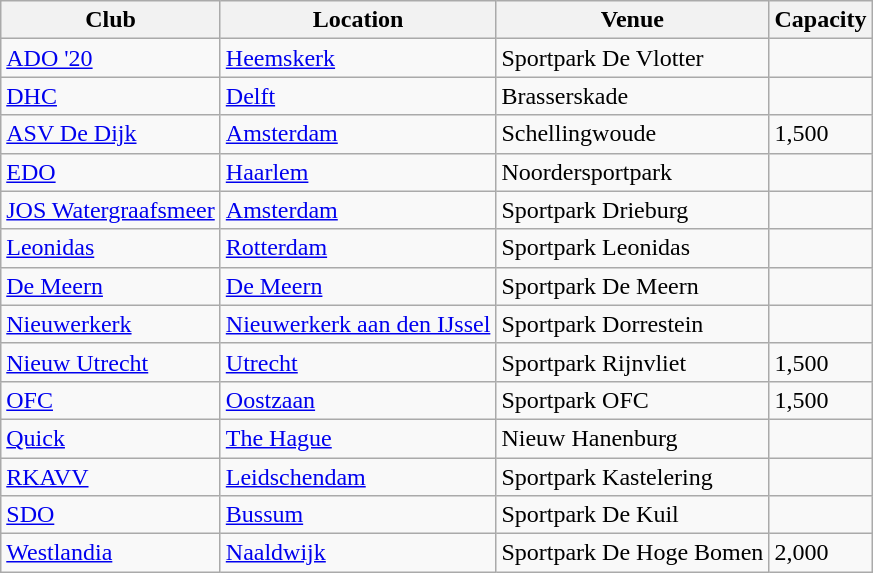<table class="wikitable sortable">
<tr>
<th>Club</th>
<th>Location</th>
<th>Venue</th>
<th>Capacity</th>
</tr>
<tr>
<td><a href='#'>ADO '20</a></td>
<td><a href='#'>Heemskerk</a></td>
<td>Sportpark De Vlotter</td>
<td></td>
</tr>
<tr>
<td><a href='#'>DHC</a></td>
<td><a href='#'>Delft</a></td>
<td>Brasserskade</td>
<td></td>
</tr>
<tr>
<td><a href='#'>ASV De Dijk</a></td>
<td><a href='#'>Amsterdam</a></td>
<td>Schellingwoude</td>
<td>1,500</td>
</tr>
<tr>
<td><a href='#'>EDO</a></td>
<td><a href='#'>Haarlem</a></td>
<td>Noordersportpark</td>
<td></td>
</tr>
<tr>
<td><a href='#'>JOS Watergraafsmeer</a></td>
<td><a href='#'>Amsterdam</a></td>
<td>Sportpark Drieburg</td>
<td></td>
</tr>
<tr>
<td><a href='#'>Leonidas</a></td>
<td><a href='#'>Rotterdam</a></td>
<td>Sportpark Leonidas</td>
<td></td>
</tr>
<tr>
<td><a href='#'>De Meern</a></td>
<td><a href='#'>De Meern</a></td>
<td>Sportpark De Meern</td>
<td></td>
</tr>
<tr>
<td><a href='#'>Nieuwerkerk</a></td>
<td><a href='#'>Nieuwerkerk aan den IJssel</a></td>
<td>Sportpark Dorrestein</td>
<td></td>
</tr>
<tr>
<td><a href='#'>Nieuw Utrecht</a></td>
<td><a href='#'>Utrecht</a></td>
<td>Sportpark Rijnvliet</td>
<td>1,500</td>
</tr>
<tr>
<td><a href='#'>OFC</a></td>
<td><a href='#'>Oostzaan</a></td>
<td>Sportpark OFC</td>
<td>1,500</td>
</tr>
<tr>
<td><a href='#'>Quick</a></td>
<td><a href='#'>The Hague</a></td>
<td>Nieuw Hanenburg</td>
<td></td>
</tr>
<tr>
<td><a href='#'>RKAVV</a></td>
<td><a href='#'>Leidschendam</a></td>
<td>Sportpark Kastelering</td>
<td></td>
</tr>
<tr>
<td><a href='#'>SDO</a></td>
<td><a href='#'>Bussum</a></td>
<td>Sportpark De Kuil</td>
<td></td>
</tr>
<tr>
<td><a href='#'>Westlandia</a></td>
<td><a href='#'>Naaldwijk</a></td>
<td>Sportpark De Hoge Bomen</td>
<td>2,000</td>
</tr>
</table>
